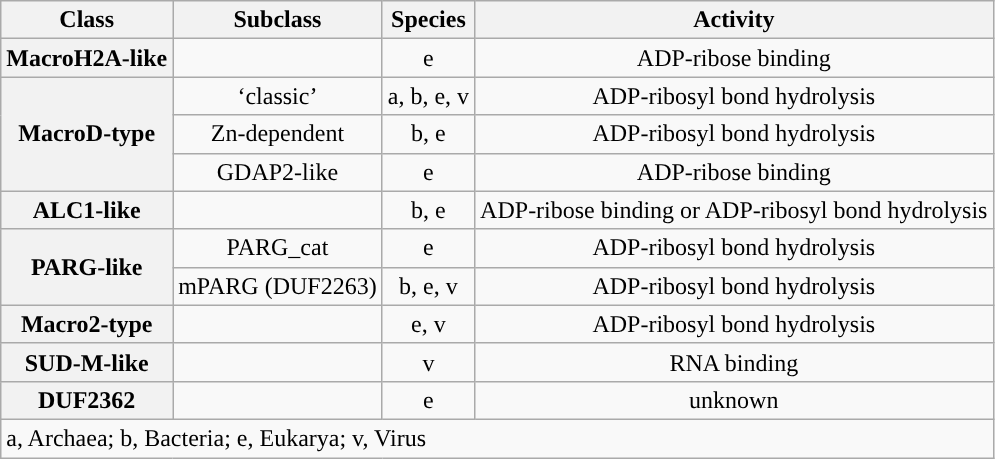<table class="wikitable" style="text-align:center">
<tr>
<th>Class</th>
<th>Subclass</th>
<th>Species</th>
<th>Activity</th>
</tr>
<tr>
<th>MacroH2A-like</th>
<td></td>
<td>e</td>
<td>ADP-ribose binding</td>
</tr>
<tr>
<th rowspan="3">MacroD-type</th>
<td>‘classic’</td>
<td>a, b, e, v</td>
<td>ADP-ribosyl bond hydrolysis</td>
</tr>
<tr>
<td>Zn-dependent</td>
<td>b, e</td>
<td>ADP-ribosyl bond hydrolysis</td>
</tr>
<tr>
<td>GDAP2-like</td>
<td>e</td>
<td>ADP-ribose binding</td>
</tr>
<tr>
<th>ALC1-like</th>
<td></td>
<td>b, e</td>
<td>ADP-ribose binding or ADP-ribosyl bond hydrolysis</td>
</tr>
<tr>
<th rowspan="2">PARG-like</th>
<td>PARG_cat</td>
<td>e</td>
<td>ADP-ribosyl bond hydrolysis</td>
</tr>
<tr>
<td>mPARG (DUF2263)</td>
<td>b, e, v</td>
<td>ADP-ribosyl bond hydrolysis</td>
</tr>
<tr>
<th>Macro2-type</th>
<td></td>
<td>e, v</td>
<td>ADP-ribosyl bond hydrolysis</td>
</tr>
<tr>
<th>SUD-M-like</th>
<td></td>
<td>v</td>
<td>RNA binding</td>
</tr>
<tr>
<th>DUF2362</th>
<td></td>
<td>e</td>
<td>unknown</td>
</tr>
<tr>
<td colspan="4" style="text-align:left">a, Archaea; b, Bacteria; e, Eukarya; v, Virus</td>
</tr>
</table>
